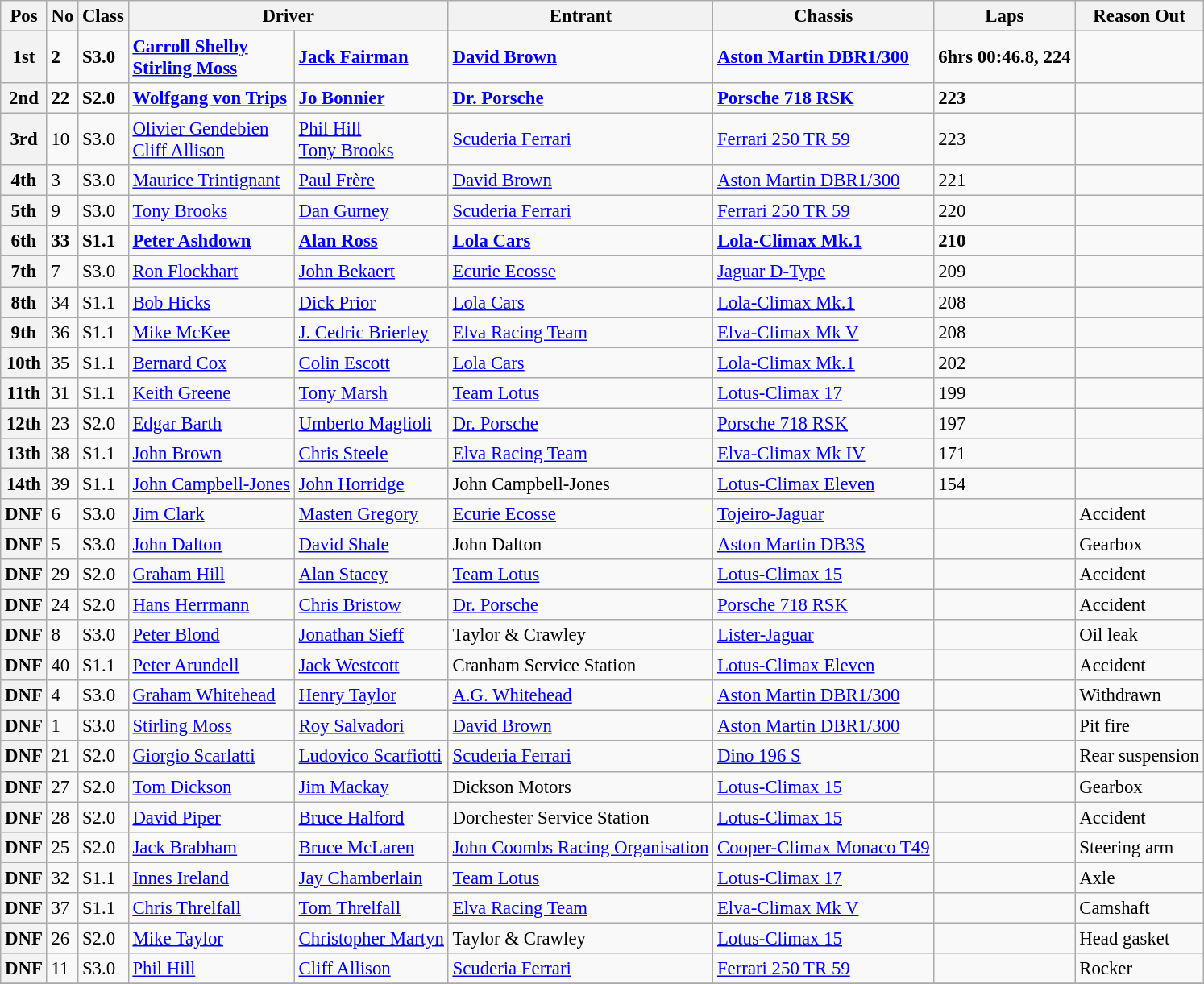<table class="wikitable" style="font-size: 95%;">
<tr>
<th>Pos</th>
<th>No</th>
<th>Class</th>
<th colspan=2>Driver</th>
<th>Entrant</th>
<th>Chassis</th>
<th>Laps</th>
<th>Reason Out</th>
</tr>
<tr>
<th><strong>1st</strong></th>
<td><strong>2</strong></td>
<td><strong>S3.0</strong></td>
<td> <strong><a href='#'>Carroll Shelby</a> </strong><br> <strong><a href='#'>Stirling Moss</a> </strong></td>
<td> <strong><a href='#'>Jack Fairman</a> </strong></td>
<td><strong><a href='#'>David Brown</a> </strong></td>
<td><strong><a href='#'>Aston Martin DBR1/300</a> </strong></td>
<td><strong>6hrs 00:46.8, 224</strong></td>
<td></td>
</tr>
<tr>
<th><strong>2nd</strong></th>
<td><strong>22</strong></td>
<td><strong>S2.0</strong></td>
<td> <strong><a href='#'>Wolfgang von Trips</a> </strong></td>
<td> <strong><a href='#'>Jo Bonnier</a> </strong></td>
<td><strong><a href='#'>Dr. Porsche</a></strong></td>
<td><strong><a href='#'>Porsche 718 RSK</a> </strong></td>
<td><strong>223</strong></td>
<td></td>
</tr>
<tr>
<th>3rd</th>
<td>10</td>
<td>S3.0</td>
<td> <a href='#'>Olivier Gendebien</a><br> <a href='#'>Cliff Allison</a></td>
<td> <a href='#'>Phil Hill</a><br> <a href='#'>Tony Brooks</a></td>
<td><a href='#'>Scuderia Ferrari</a></td>
<td><a href='#'>Ferrari 250 TR 59</a></td>
<td>223</td>
<td></td>
</tr>
<tr>
<th>4th</th>
<td>3</td>
<td>S3.0</td>
<td> <a href='#'>Maurice Trintignant</a></td>
<td> <a href='#'>Paul Frère</a></td>
<td><a href='#'>David Brown</a></td>
<td><a href='#'>Aston Martin DBR1/300</a></td>
<td>221</td>
<td></td>
</tr>
<tr>
<th>5th</th>
<td>9</td>
<td>S3.0</td>
<td> <a href='#'>Tony Brooks</a></td>
<td> <a href='#'>Dan Gurney</a></td>
<td><a href='#'>Scuderia Ferrari</a></td>
<td><a href='#'>Ferrari 250 TR 59</a></td>
<td>220</td>
<td></td>
</tr>
<tr>
<th><strong>6th</strong></th>
<td><strong>33</strong></td>
<td><strong>S1.1</strong></td>
<td> <strong><a href='#'>Peter Ashdown</a> </strong></td>
<td> <strong><a href='#'>Alan Ross</a></strong></td>
<td><strong><a href='#'>Lola Cars</a></strong></td>
<td><strong><a href='#'>Lola-Climax Mk.1</a> </strong></td>
<td><strong>210</strong></td>
<td></td>
</tr>
<tr>
<th>7th</th>
<td>7</td>
<td>S3.0</td>
<td> <a href='#'>Ron Flockhart</a></td>
<td> <a href='#'>John Bekaert</a></td>
<td><a href='#'>Ecurie Ecosse</a></td>
<td><a href='#'>Jaguar D-Type</a></td>
<td>209</td>
<td></td>
</tr>
<tr>
<th>8th</th>
<td>34</td>
<td>S1.1</td>
<td> <a href='#'>Bob Hicks</a></td>
<td> <a href='#'>Dick Prior</a></td>
<td><a href='#'>Lola Cars</a></td>
<td><a href='#'>Lola-Climax Mk.1</a></td>
<td>208</td>
<td></td>
</tr>
<tr>
<th>9th</th>
<td>36</td>
<td>S1.1</td>
<td> <a href='#'>Mike McKee</a></td>
<td> <a href='#'>J. Cedric Brierley</a></td>
<td><a href='#'>Elva Racing Team</a></td>
<td><a href='#'>Elva-Climax Mk V</a></td>
<td>208</td>
<td></td>
</tr>
<tr>
<th>10th</th>
<td>35</td>
<td>S1.1</td>
<td> <a href='#'>Bernard Cox</a></td>
<td> <a href='#'>Colin Escott</a></td>
<td><a href='#'>Lola Cars</a></td>
<td><a href='#'>Lola-Climax Mk.1</a></td>
<td>202</td>
<td></td>
</tr>
<tr>
<th>11th</th>
<td>31</td>
<td>S1.1</td>
<td> <a href='#'>Keith Greene</a></td>
<td> <a href='#'>Tony Marsh</a></td>
<td><a href='#'>Team Lotus</a></td>
<td><a href='#'>Lotus-Climax 17</a></td>
<td>199</td>
<td></td>
</tr>
<tr>
<th>12th</th>
<td>23</td>
<td>S2.0</td>
<td> <a href='#'>Edgar Barth</a></td>
<td> <a href='#'>Umberto Maglioli</a></td>
<td><a href='#'>Dr. Porsche</a></td>
<td><a href='#'>Porsche 718 RSK</a></td>
<td>197</td>
<td></td>
</tr>
<tr>
<th>13th</th>
<td>38</td>
<td>S1.1</td>
<td> <a href='#'>John Brown</a></td>
<td> <a href='#'>Chris Steele</a></td>
<td><a href='#'>Elva Racing Team</a></td>
<td><a href='#'>Elva-Climax Mk IV</a></td>
<td>171</td>
<td></td>
</tr>
<tr>
<th>14th</th>
<td>39</td>
<td>S1.1</td>
<td> <a href='#'>John Campbell-Jones</a></td>
<td> <a href='#'>John Horridge</a></td>
<td>John Campbell-Jones</td>
<td><a href='#'>Lotus-Climax Eleven</a></td>
<td>154</td>
<td></td>
</tr>
<tr>
<th>DNF</th>
<td>6</td>
<td>S3.0</td>
<td> <a href='#'>Jim Clark</a></td>
<td> <a href='#'>Masten Gregory</a></td>
<td><a href='#'>Ecurie Ecosse</a></td>
<td><a href='#'>Tojeiro-Jaguar</a></td>
<td></td>
<td>Accident</td>
</tr>
<tr>
<th>DNF</th>
<td>5</td>
<td>S3.0</td>
<td> <a href='#'>John Dalton</a></td>
<td> <a href='#'>David Shale</a></td>
<td>John Dalton</td>
<td><a href='#'>Aston Martin DB3S</a></td>
<td></td>
<td>Gearbox</td>
</tr>
<tr>
<th>DNF</th>
<td>29</td>
<td>S2.0</td>
<td> <a href='#'>Graham Hill</a></td>
<td> <a href='#'>Alan Stacey</a></td>
<td><a href='#'>Team Lotus</a></td>
<td><a href='#'>Lotus-Climax 15</a></td>
<td></td>
<td>Accident</td>
</tr>
<tr>
<th>DNF</th>
<td>24</td>
<td>S2.0</td>
<td> <a href='#'>Hans Herrmann</a></td>
<td> <a href='#'>Chris Bristow</a></td>
<td><a href='#'>Dr. Porsche</a></td>
<td><a href='#'>Porsche 718 RSK</a></td>
<td></td>
<td>Accident</td>
</tr>
<tr>
<th>DNF</th>
<td>8</td>
<td>S3.0</td>
<td> <a href='#'>Peter Blond</a></td>
<td> <a href='#'>Jonathan Sieff</a></td>
<td>Taylor & Crawley</td>
<td><a href='#'>Lister-Jaguar</a></td>
<td></td>
<td>Oil leak</td>
</tr>
<tr>
<th>DNF</th>
<td>40</td>
<td>S1.1</td>
<td> <a href='#'>Peter Arundell</a></td>
<td> <a href='#'>Jack Westcott</a></td>
<td>Cranham Service Station</td>
<td><a href='#'>Lotus-Climax Eleven</a></td>
<td></td>
<td>Accident</td>
</tr>
<tr>
<th>DNF</th>
<td>4</td>
<td>S3.0</td>
<td> <a href='#'>Graham Whitehead</a></td>
<td> <a href='#'>Henry Taylor</a></td>
<td><a href='#'>A.G. Whitehead</a></td>
<td><a href='#'>Aston Martin DBR1/300</a></td>
<td></td>
<td>Withdrawn</td>
</tr>
<tr>
<th>DNF</th>
<td>1</td>
<td>S3.0</td>
<td> <a href='#'>Stirling Moss</a></td>
<td> <a href='#'>Roy Salvadori</a></td>
<td><a href='#'>David Brown</a></td>
<td><a href='#'>Aston Martin DBR1/300</a></td>
<td></td>
<td>Pit fire</td>
</tr>
<tr>
<th>DNF</th>
<td>21</td>
<td>S2.0</td>
<td> <a href='#'>Giorgio Scarlatti</a></td>
<td> <a href='#'>Ludovico Scarfiotti</a></td>
<td><a href='#'>Scuderia Ferrari</a></td>
<td><a href='#'>Dino 196 S</a></td>
<td></td>
<td>Rear suspension</td>
</tr>
<tr>
<th>DNF</th>
<td>27</td>
<td>S2.0</td>
<td> <a href='#'>Tom Dickson</a></td>
<td> <a href='#'>Jim Mackay</a></td>
<td>Dickson Motors</td>
<td><a href='#'>Lotus-Climax 15</a></td>
<td></td>
<td>Gearbox</td>
</tr>
<tr>
<th>DNF</th>
<td>28</td>
<td>S2.0</td>
<td> <a href='#'>David Piper</a></td>
<td> <a href='#'>Bruce Halford</a></td>
<td>Dorchester Service Station</td>
<td><a href='#'>Lotus-Climax 15</a></td>
<td></td>
<td>Accident</td>
</tr>
<tr>
<th>DNF</th>
<td>25</td>
<td>S2.0</td>
<td> <a href='#'>Jack Brabham</a></td>
<td> <a href='#'>Bruce McLaren</a></td>
<td><a href='#'>John Coombs Racing Organisation</a></td>
<td><a href='#'>Cooper-Climax Monaco T49</a></td>
<td></td>
<td>Steering arm</td>
</tr>
<tr>
<th>DNF</th>
<td>32</td>
<td>S1.1</td>
<td> <a href='#'>Innes Ireland</a></td>
<td> <a href='#'>Jay Chamberlain</a></td>
<td><a href='#'>Team Lotus</a></td>
<td><a href='#'>Lotus-Climax 17</a></td>
<td></td>
<td>Axle</td>
</tr>
<tr>
<th>DNF</th>
<td>37</td>
<td>S1.1</td>
<td> <a href='#'>Chris Threlfall</a></td>
<td> <a href='#'>Tom Threlfall</a></td>
<td><a href='#'>Elva Racing Team</a></td>
<td><a href='#'>Elva-Climax Mk V</a></td>
<td></td>
<td>Camshaft</td>
</tr>
<tr>
<th>DNF</th>
<td>26</td>
<td>S2.0</td>
<td> <a href='#'>Mike Taylor</a></td>
<td> <a href='#'>Christopher Martyn</a></td>
<td>Taylor & Crawley</td>
<td><a href='#'>Lotus-Climax 15</a></td>
<td></td>
<td>Head gasket</td>
</tr>
<tr>
<th>DNF</th>
<td>11</td>
<td>S3.0</td>
<td> <a href='#'>Phil Hill</a></td>
<td> <a href='#'>Cliff Allison</a></td>
<td><a href='#'>Scuderia Ferrari</a></td>
<td><a href='#'>Ferrari 250 TR 59</a></td>
<td></td>
<td>Rocker</td>
</tr>
<tr>
</tr>
</table>
